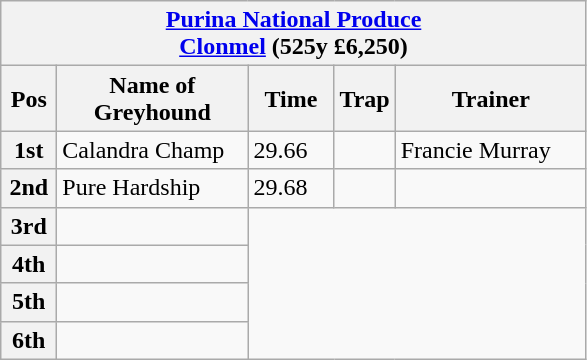<table class="wikitable">
<tr>
<th colspan="6"><a href='#'>Purina National Produce</a><br> <a href='#'>Clonmel</a> (525y £6,250)</th>
</tr>
<tr>
<th width=30>Pos</th>
<th width=120>Name of Greyhound</th>
<th width=50>Time</th>
<th width=30>Trap</th>
<th width=120>Trainer</th>
</tr>
<tr>
<th>1st</th>
<td>Calandra Champ</td>
<td>29.66</td>
<td></td>
<td>Francie Murray</td>
</tr>
<tr>
<th>2nd</th>
<td>Pure Hardship</td>
<td>29.68</td>
<td></td>
<td></td>
</tr>
<tr>
<th>3rd</th>
<td></td>
</tr>
<tr>
<th>4th</th>
<td></td>
</tr>
<tr>
<th>5th</th>
<td></td>
</tr>
<tr>
<th>6th</th>
<td></td>
</tr>
</table>
